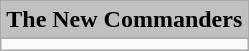<table class="wikitable floatright">
<tr>
<th style="background:silver;">The New Commanders</th>
</tr>
<tr>
<td></td>
</tr>
</table>
